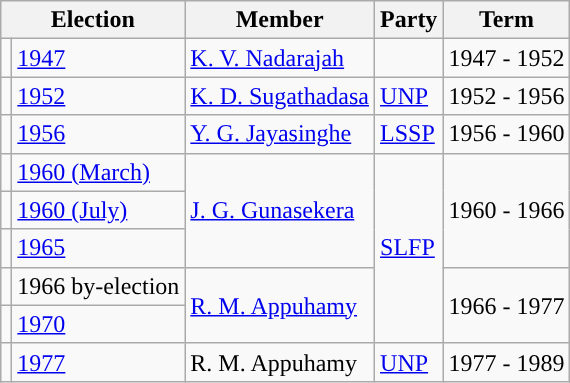<table class="wikitable">
<tr>
<th colspan="2">Election</th>
<th>Member</th>
<th>Party</th>
<th>Term</th>
</tr>
<tr>
<td style="background-color: "></td>
<td><a href='#'>1947</a></td>
<td><a href='#'>K. V. Nadarajah</a></td>
<td></td>
<td>1947 - 1952</td>
</tr>
<tr>
<td style="background-color: "></td>
<td><a href='#'>1952</a></td>
<td><a href='#'>K. D. Sugathadasa</a></td>
<td><a href='#'>UNP</a></td>
<td>1952 - 1956</td>
</tr>
<tr>
<td style="background-color: "></td>
<td><a href='#'>1956</a></td>
<td><a href='#'>Y. G. Jayasinghe</a></td>
<td><a href='#'>LSSP</a></td>
<td>1956 - 1960</td>
</tr>
<tr>
<td style="background-color: "></td>
<td><a href='#'>1960 (March)</a></td>
<td rowspan=3><a href='#'>J. G. Gunasekera</a></td>
<td rowspan=5><a href='#'>SLFP</a></td>
<td rowspan=3>1960 - 1966</td>
</tr>
<tr>
<td style="background-color: "></td>
<td><a href='#'>1960 (July)</a></td>
</tr>
<tr>
<td style="background-color: "></td>
<td><a href='#'>1965</a></td>
</tr>
<tr>
<td style="background-color: "></td>
<td>1966 by-election</td>
<td rowspan=2><a href='#'>R. M. Appuhamy</a></td>
<td rowspan=2>1966 - 1977</td>
</tr>
<tr>
<td style="background-color: "></td>
<td><a href='#'>1970</a></td>
</tr>
<tr>
<td style="background-color: "></td>
<td><a href='#'>1977</a></td>
<td>R. M. Appuhamy</td>
<td><a href='#'>UNP</a></td>
<td>1977 - 1989</td>
</tr>
</table>
